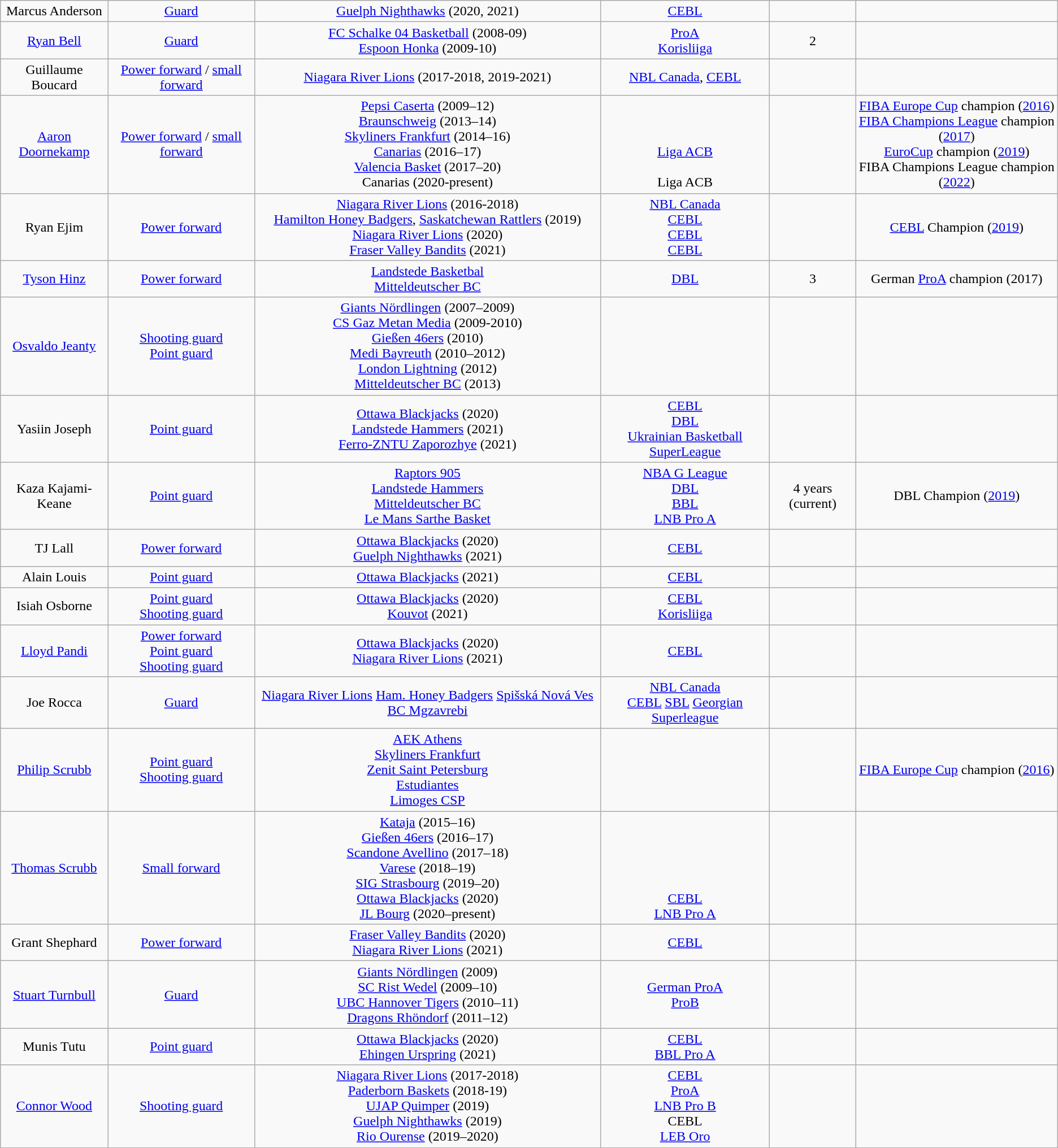<table class="wikitable sortable">
<tr align="center" bgcolor="">
<td>Marcus Anderson</td>
<td><a href='#'>Guard</a></td>
<td><a href='#'>Guelph Nighthawks</a> (2020, 2021)</td>
<td><a href='#'>CEBL</a></td>
<td></td>
<td></td>
</tr>
<tr align="center" bgcolor="">
<td><a href='#'>Ryan Bell</a></td>
<td><a href='#'>Guard</a></td>
<td><a href='#'>FC Schalke 04 Basketball</a> (2008-09)<br><a href='#'>Espoon Honka</a> (2009-10)</td>
<td><a href='#'>ProA</a><br><a href='#'>Korisliiga</a></td>
<td>2</td>
<td></td>
</tr>
<tr align="center" bgcolor="">
<td>Guillaume Boucard</td>
<td><a href='#'>Power forward</a> / <a href='#'>small forward</a></td>
<td><a href='#'>Niagara River Lions</a> (2017-2018, 2019-2021)</td>
<td><a href='#'>NBL Canada</a>, <a href='#'>CEBL</a></td>
<td></td>
<td></td>
</tr>
<tr align="center" bgcolor="">
<td><a href='#'>Aaron Doornekamp</a></td>
<td><a href='#'>Power forward</a> / <a href='#'>small forward</a></td>
<td><a href='#'>Pepsi Caserta</a> (2009–12)<br><a href='#'>Braunschweig</a> (2013–14)<br><a href='#'>Skyliners Frankfurt</a> (2014–16)<br><a href='#'>Canarias</a> (2016–17)<br><a href='#'>Valencia Basket</a> (2017–20)<br>Canarias (2020-present)</td>
<td><br><br><br><a href='#'>Liga ACB</a><br><br>Liga ACB</td>
<td></td>
<td><a href='#'>FIBA Europe Cup</a> champion (<a href='#'>2016</a>)<br><a href='#'>FIBA Champions League</a> champion (<a href='#'>2017</a>)<br><a href='#'>EuroCup</a> champion (<a href='#'>2019</a>)<br>FIBA Champions League champion (<a href='#'>2022</a>)</td>
</tr>
<tr align="center" bgcolor="">
<td>Ryan Ejim</td>
<td><a href='#'>Power forward</a></td>
<td><a href='#'>Niagara River Lions</a> (2016-2018)<br><a href='#'>Hamilton Honey Badgers</a>, <a href='#'>Saskatchewan Rattlers</a> (2019)<br><a href='#'>Niagara River Lions</a> (2020)<br><a href='#'>Fraser Valley Bandits</a> (2021)</td>
<td><a href='#'>NBL Canada</a><br><a href='#'>CEBL</a><br><a href='#'>CEBL</a><br><a href='#'>CEBL</a></td>
<td></td>
<td><a href='#'>CEBL</a> Champion (<a href='#'>2019</a>)</td>
</tr>
<tr align="center" bgcolor="">
<td><a href='#'>Tyson Hinz</a></td>
<td><a href='#'>Power forward</a></td>
<td><a href='#'>Landstede Basketbal</a><br><a href='#'>Mitteldeutscher BC</a></td>
<td><a href='#'>DBL</a></td>
<td>3</td>
<td>German <a href='#'>ProA</a> champion (2017)</td>
</tr>
<tr align="center" bgcolor="">
<td><a href='#'>Osvaldo Jeanty</a></td>
<td><a href='#'>Shooting guard</a><br><a href='#'>Point guard</a></td>
<td><a href='#'>Giants Nördlingen</a> (2007–2009)<br><a href='#'>CS Gaz Metan Media</a> (2009-2010)<br><a href='#'>Gießen 46ers</a> (2010)<br><a href='#'>Medi Bayreuth</a> (2010–2012)<br><a href='#'>London Lightning</a> (2012)<br><a href='#'>Mitteldeutscher BC</a> (2013)</td>
<td></td>
<td></td>
<td></td>
</tr>
<tr align="center" bgcolor="">
<td>Yasiin Joseph</td>
<td><a href='#'>Point guard</a></td>
<td><a href='#'>Ottawa Blackjacks</a> (2020)<br><a href='#'>Landstede Hammers</a> (2021)<br><a href='#'>Ferro-ZNTU Zaporozhye</a> (2021)</td>
<td><a href='#'>CEBL</a><br><a href='#'>DBL</a><br><a href='#'>Ukrainian Basketball SuperLeague</a></td>
<td></td>
<td></td>
</tr>
<tr align="center" bgcolor="">
<td>Kaza Kajami-Keane</td>
<td><a href='#'>Point guard</a></td>
<td><a href='#'>Raptors 905</a><br><a href='#'>Landstede Hammers</a><br><a href='#'>Mitteldeutscher BC</a><br><a href='#'>Le Mans Sarthe Basket</a></td>
<td><a href='#'>NBA G League</a><br><a href='#'>DBL</a><br><a href='#'>BBL</a><br><a href='#'>LNB Pro A</a></td>
<td>4 years (current)</td>
<td>DBL Champion (<a href='#'>2019</a>)</td>
</tr>
<tr align="center" bgcolor="">
<td>TJ Lall</td>
<td><a href='#'>Power forward</a></td>
<td><a href='#'>Ottawa Blackjacks</a> (2020)<br><a href='#'>Guelph Nighthawks</a> (2021)</td>
<td><a href='#'>CEBL</a></td>
<td></td>
<td></td>
</tr>
<tr align="center" bgcolor="">
<td>Alain Louis</td>
<td><a href='#'>Point guard</a></td>
<td><a href='#'>Ottawa Blackjacks</a> (2021)</td>
<td><a href='#'>CEBL</a></td>
<td></td>
<td></td>
</tr>
<tr align="center" bgcolor="">
<td>Isiah Osborne</td>
<td><a href='#'>Point guard</a><br><a href='#'>Shooting guard</a></td>
<td><a href='#'>Ottawa Blackjacks</a> (2020)<br><a href='#'>Kouvot</a> (2021)</td>
<td><a href='#'>CEBL</a><br><a href='#'>Korisliiga</a></td>
<td></td>
<td></td>
</tr>
<tr align="center" bgcolor="">
<td><a href='#'>Lloyd Pandi</a></td>
<td><a href='#'>Power forward</a><br><a href='#'>Point guard</a><br><a href='#'>Shooting guard</a></td>
<td><a href='#'>Ottawa Blackjacks</a> (2020)<br><a href='#'>Niagara River Lions</a> (2021)</td>
<td><a href='#'>CEBL</a></td>
<td></td>
<td></td>
</tr>
<tr align="center" bgcolor="">
<td>Joe Rocca</td>
<td><a href='#'>Guard</a></td>
<td><a href='#'>Niagara River Lions</a> <a href='#'>Ham. Honey Badgers</a> <a href='#'>Spišská Nová Ves</a> <a href='#'>BC Mgzavrebi</a></td>
<td><a href='#'>NBL Canada</a><br><a href='#'>CEBL</a> <a href='#'>SBL</a> <a href='#'>Georgian Superleague</a></td>
<td></td>
<td></td>
</tr>
<tr align="center" bgcolor="">
<td><a href='#'>Philip Scrubb</a></td>
<td><a href='#'>Point guard</a><br><a href='#'>Shooting guard</a></td>
<td><a href='#'>AEK Athens</a> <br><a href='#'>Skyliners Frankfurt</a><br><a href='#'>Zenit Saint Petersburg</a><br><a href='#'>Estudiantes</a><br><a href='#'>Limoges CSP</a></td>
<td></td>
<td></td>
<td><a href='#'>FIBA Europe Cup</a> champion (<a href='#'>2016</a>)</td>
</tr>
<tr align="center" bgcolor="">
<td><a href='#'>Thomas Scrubb</a></td>
<td><a href='#'>Small forward</a></td>
<td><a href='#'>Kataja</a> (2015–16)<br><a href='#'>Gießen 46ers</a> (2016–17)<br><a href='#'>Scandone Avellino</a> (2017–18)<br><a href='#'>Varese</a> (2018–19)<br><a href='#'>SIG Strasbourg</a> (2019–20)<br><a href='#'>Ottawa Blackjacks</a> (2020)<br><a href='#'>JL Bourg</a> (2020–present)</td>
<td><br><br><br><br><br><a href='#'>CEBL</a><br><a href='#'>LNB Pro A</a></td>
<td></td>
<td></td>
</tr>
<tr align="center" bgcolor="">
<td>Grant Shephard</td>
<td><a href='#'>Power forward</a></td>
<td><a href='#'>Fraser Valley Bandits</a> (2020)<br><a href='#'>Niagara River Lions</a> (2021)</td>
<td><a href='#'>CEBL</a></td>
<td></td>
<td></td>
</tr>
<tr align="center" bgcolor="">
<td><a href='#'>Stuart Turnbull</a></td>
<td><a href='#'>Guard</a></td>
<td><a href='#'>Giants Nördlingen</a> (2009)<br><a href='#'>SC Rist Wedel</a> (2009–10)<br><a href='#'>UBC Hannover Tigers</a> (2010–11)<br><a href='#'>Dragons Rhöndorf</a> (2011–12)<br></td>
<td><a href='#'>German ProA</a><br><a href='#'>ProB</a></td>
<td></td>
<td></td>
</tr>
<tr align="center" bgcolor="">
<td>Munis Tutu</td>
<td><a href='#'>Point guard</a></td>
<td><a href='#'>Ottawa Blackjacks</a> (2020)<br><a href='#'>Ehingen Urspring</a> (2021)</td>
<td><a href='#'>CEBL</a><br><a href='#'>BBL Pro A</a></td>
<td></td>
<td></td>
</tr>
<tr align="center" bgcolor="">
<td><a href='#'>Connor Wood</a></td>
<td><a href='#'>Shooting guard</a></td>
<td><a href='#'>Niagara River Lions</a> (2017-2018)<br><a href='#'>Paderborn Baskets</a> (2018-19)<br><a href='#'>UJAP Quimper</a> (2019)<br><a href='#'>Guelph Nighthawks</a> (2019)<br><a href='#'>Rio Ourense</a> (2019–2020)</td>
<td><a href='#'>CEBL</a><br><a href='#'>ProA</a><br><a href='#'>LNB Pro B</a><br>CEBL<br><a href='#'>LEB Oro</a></td>
<td></td>
<td></td>
</tr>
</table>
